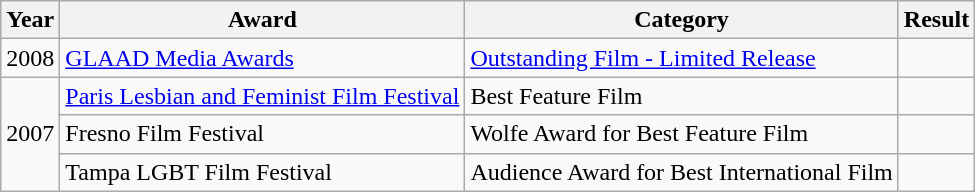<table class="wikitable">
<tr>
<th>Year</th>
<th>Award</th>
<th>Category</th>
<th>Result</th>
</tr>
<tr>
<td>2008</td>
<td><a href='#'>GLAAD Media Awards</a></td>
<td><a href='#'>Outstanding Film - Limited Release</a></td>
<td></td>
</tr>
<tr>
<td rowspan="3">2007</td>
<td><a href='#'>Paris Lesbian and Feminist Film Festival</a></td>
<td>Best Feature Film</td>
<td></td>
</tr>
<tr>
<td>Fresno Film Festival</td>
<td>Wolfe Award for Best Feature Film</td>
<td></td>
</tr>
<tr>
<td>Tampa LGBT Film Festival</td>
<td>Audience Award for Best International Film</td>
<td></td>
</tr>
</table>
